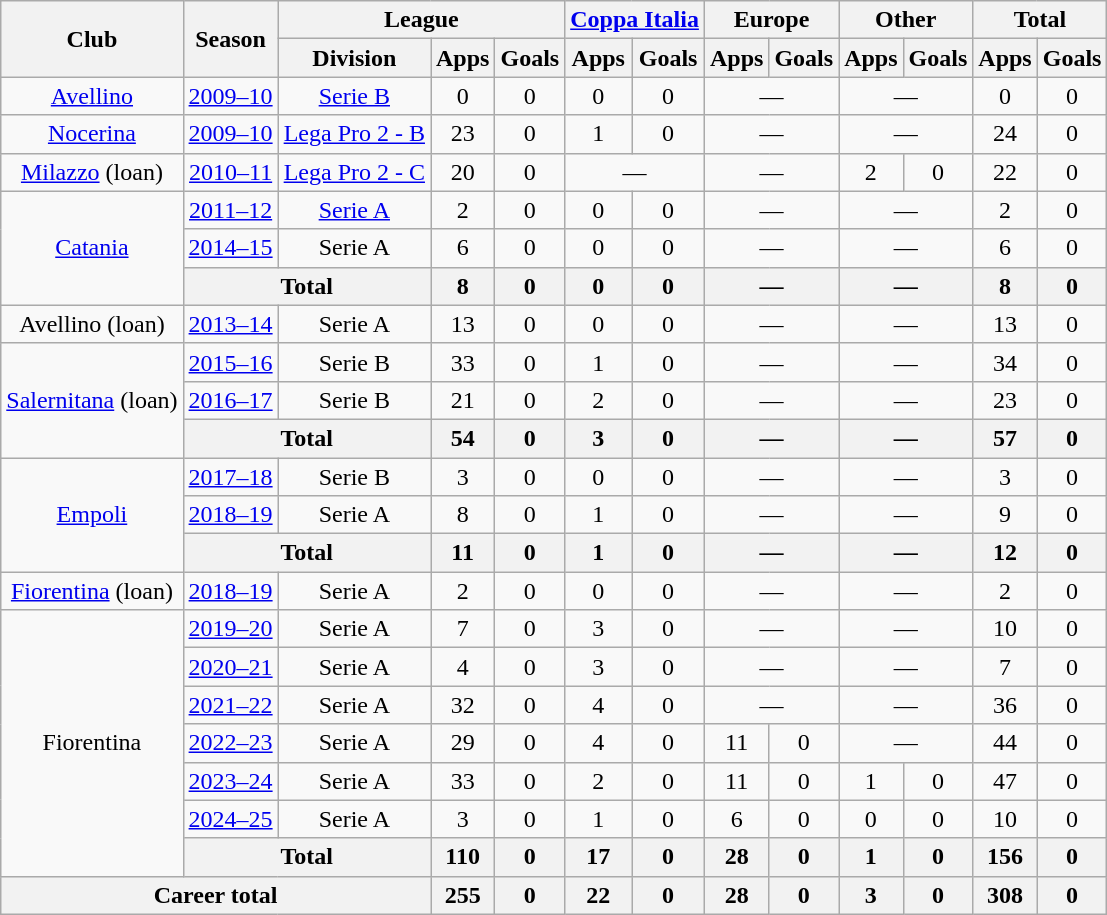<table class="wikitable" Style="text-align: center">
<tr>
<th rowspan="2">Club</th>
<th rowspan="2">Season</th>
<th colspan="3">League</th>
<th colspan="2"><a href='#'>Coppa Italia</a></th>
<th colspan="2">Europe</th>
<th colspan="2">Other</th>
<th colspan="2">Total</th>
</tr>
<tr>
<th>Division</th>
<th>Apps</th>
<th>Goals</th>
<th>Apps</th>
<th>Goals</th>
<th>Apps</th>
<th>Goals</th>
<th>Apps</th>
<th>Goals</th>
<th>Apps</th>
<th>Goals</th>
</tr>
<tr>
<td><a href='#'>Avellino</a></td>
<td><a href='#'>2009–10</a></td>
<td><a href='#'>Serie B</a></td>
<td>0</td>
<td>0</td>
<td>0</td>
<td>0</td>
<td colspan="2">—</td>
<td colspan="2">—</td>
<td>0</td>
<td>0</td>
</tr>
<tr>
<td><a href='#'>Nocerina</a></td>
<td><a href='#'>2009–10</a></td>
<td><a href='#'>Lega Pro 2 - B</a></td>
<td>23</td>
<td>0</td>
<td>1</td>
<td>0</td>
<td colspan="2">—</td>
<td colspan="2">—</td>
<td>24</td>
<td>0</td>
</tr>
<tr>
<td><a href='#'>Milazzo</a> (loan)</td>
<td><a href='#'>2010–11</a></td>
<td><a href='#'>Lega Pro 2 - C</a></td>
<td>20</td>
<td>0</td>
<td colspan="2">—</td>
<td colspan="2">—</td>
<td>2</td>
<td>0</td>
<td>22</td>
<td>0</td>
</tr>
<tr>
<td rowspan="3"><a href='#'>Catania</a></td>
<td><a href='#'>2011–12</a></td>
<td><a href='#'>Serie A</a></td>
<td>2</td>
<td>0</td>
<td>0</td>
<td>0</td>
<td colspan="2">—</td>
<td colspan="2">—</td>
<td>2</td>
<td>0</td>
</tr>
<tr>
<td><a href='#'>2014–15</a></td>
<td>Serie A</td>
<td>6</td>
<td>0</td>
<td>0</td>
<td>0</td>
<td colspan="2">—</td>
<td colspan="2">—</td>
<td>6</td>
<td>0</td>
</tr>
<tr>
<th colspan="2">Total</th>
<th>8</th>
<th>0</th>
<th>0</th>
<th>0</th>
<th colspan="2">—</th>
<th colspan="2">—</th>
<th>8</th>
<th>0</th>
</tr>
<tr>
<td>Avellino (loan)</td>
<td><a href='#'>2013–14</a></td>
<td>Serie A</td>
<td>13</td>
<td>0</td>
<td>0</td>
<td>0</td>
<td colspan="2">—</td>
<td colspan="2">—</td>
<td>13</td>
<td>0</td>
</tr>
<tr>
<td rowspan="3"><a href='#'>Salernitana</a> (loan)</td>
<td><a href='#'>2015–16</a></td>
<td>Serie B</td>
<td>33</td>
<td>0</td>
<td>1</td>
<td>0</td>
<td colspan="2">—</td>
<td colspan="2">—</td>
<td>34</td>
<td>0</td>
</tr>
<tr>
<td><a href='#'>2016–17</a></td>
<td>Serie B</td>
<td>21</td>
<td>0</td>
<td>2</td>
<td>0</td>
<td colspan="2">—</td>
<td colspan="2">—</td>
<td>23</td>
<td>0</td>
</tr>
<tr>
<th colspan="2">Total</th>
<th>54</th>
<th>0</th>
<th>3</th>
<th>0</th>
<th colspan="2">—</th>
<th colspan="2">—</th>
<th>57</th>
<th>0</th>
</tr>
<tr>
<td rowspan="3"><a href='#'>Empoli</a></td>
<td><a href='#'>2017–18</a></td>
<td>Serie B</td>
<td>3</td>
<td>0</td>
<td>0</td>
<td>0</td>
<td colspan="2">—</td>
<td colspan="2">—</td>
<td>3</td>
<td>0</td>
</tr>
<tr>
<td><a href='#'>2018–19</a></td>
<td>Serie A</td>
<td>8</td>
<td>0</td>
<td>1</td>
<td>0</td>
<td colspan="2">—</td>
<td colspan="2">—</td>
<td>9</td>
<td>0</td>
</tr>
<tr>
<th colspan="2">Total</th>
<th>11</th>
<th>0</th>
<th>1</th>
<th>0</th>
<th colspan="2">—</th>
<th colspan="2">—</th>
<th>12</th>
<th>0</th>
</tr>
<tr>
<td><a href='#'>Fiorentina</a> (loan)</td>
<td><a href='#'>2018–19</a></td>
<td>Serie A</td>
<td>2</td>
<td>0</td>
<td>0</td>
<td>0</td>
<td colspan="2">—</td>
<td colspan="2">—</td>
<td>2</td>
<td>0</td>
</tr>
<tr>
<td rowspan="7">Fiorentina</td>
<td><a href='#'>2019–20</a></td>
<td>Serie A</td>
<td>7</td>
<td>0</td>
<td>3</td>
<td>0</td>
<td colspan="2">—</td>
<td colspan="2">—</td>
<td>10</td>
<td>0</td>
</tr>
<tr>
<td><a href='#'>2020–21</a></td>
<td>Serie A</td>
<td>4</td>
<td>0</td>
<td>3</td>
<td>0</td>
<td colspan="2">—</td>
<td colspan="2">—</td>
<td>7</td>
<td>0</td>
</tr>
<tr>
<td><a href='#'>2021–22</a></td>
<td>Serie A</td>
<td>32</td>
<td>0</td>
<td>4</td>
<td>0</td>
<td colspan="2">—</td>
<td colspan="2">—</td>
<td>36</td>
<td>0</td>
</tr>
<tr>
<td><a href='#'>2022–23</a></td>
<td>Serie A</td>
<td>29</td>
<td>0</td>
<td>4</td>
<td>0</td>
<td>11</td>
<td>0</td>
<td colspan="2">—</td>
<td>44</td>
<td>0</td>
</tr>
<tr>
<td><a href='#'>2023–24</a></td>
<td>Serie A</td>
<td>33</td>
<td>0</td>
<td>2</td>
<td>0</td>
<td>11</td>
<td>0</td>
<td>1</td>
<td>0</td>
<td>47</td>
<td>0</td>
</tr>
<tr>
<td><a href='#'>2024–25</a></td>
<td>Serie A</td>
<td>3</td>
<td>0</td>
<td>1</td>
<td>0</td>
<td>6</td>
<td>0</td>
<td>0</td>
<td>0</td>
<td>10</td>
<td>0</td>
</tr>
<tr>
<th colspan="2">Total</th>
<th>110</th>
<th>0</th>
<th>17</th>
<th>0</th>
<th>28</th>
<th>0</th>
<th>1</th>
<th>0</th>
<th>156</th>
<th>0</th>
</tr>
<tr>
<th colspan="3">Career total</th>
<th>255</th>
<th>0</th>
<th>22</th>
<th>0</th>
<th>28</th>
<th>0</th>
<th>3</th>
<th>0</th>
<th>308</th>
<th>0</th>
</tr>
</table>
